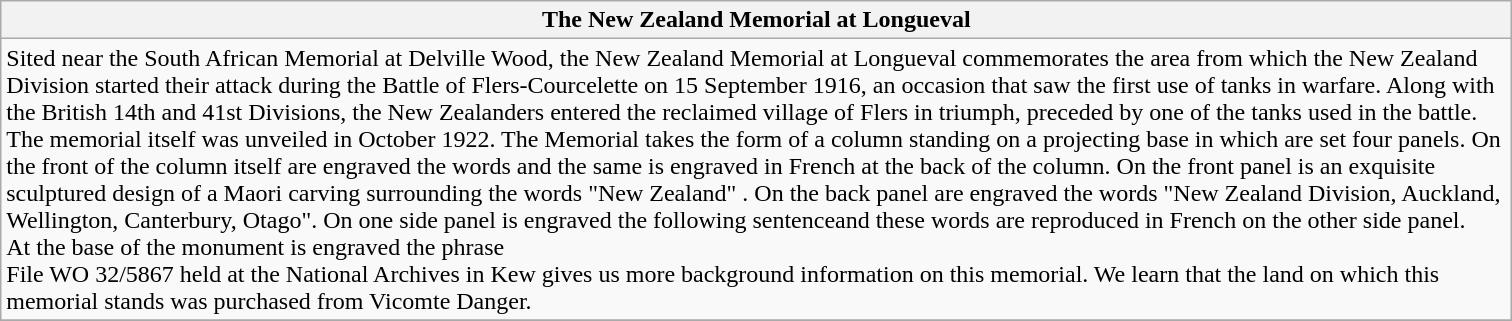<table class="wikitable sortable">
<tr>
<th scope="col" style="width:1000px;">The New Zealand Memorial at Longueval</th>
</tr>
<tr>
<td>Sited near the South African Memorial at Delville Wood, the New Zealand Memorial at Longueval commemorates the area from which the New Zealand Division started their attack during the Battle of Flers-Courcelette on 15 September 1916, an occasion that saw the first use of tanks in warfare. Along with the British 14th and 41st Divisions,  the New Zealanders entered the reclaimed village of Flers in triumph, preceded by one of the tanks used in the battle.  The memorial itself was unveiled in October 1922.    The Memorial takes the form of a column standing on a projecting base in which are set four panels.   On the front of the column itself are engraved the words and the same is engraved in French at the back of the column. On the front panel is an exquisite sculptured design of a Maori carving surrounding the words "New Zealand" .  On the back panel are engraved the words "New Zealand Division, Auckland, Wellington, Canterbury, Otago".  On one side panel is engraved the following sentenceand these words are reproduced in French on the other side panel.<br>At the base of the monument is engraved the phrase<br>File WO 32/5867 held at the National Archives in Kew gives us more background information on this memorial. We learn that the land on which this memorial stands was purchased from Vicomte Danger.</td>
</tr>
<tr>
</tr>
</table>
